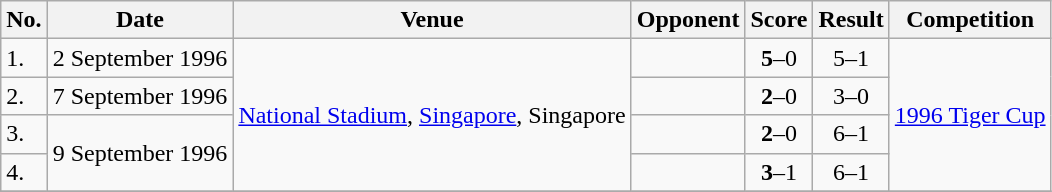<table class="wikitable">
<tr>
<th>No.</th>
<th>Date</th>
<th>Venue</th>
<th>Opponent</th>
<th>Score</th>
<th>Result</th>
<th>Competition</th>
</tr>
<tr>
<td>1.</td>
<td>2 September 1996</td>
<td rowspan=4><a href='#'>National Stadium</a>, <a href='#'>Singapore</a>, Singapore</td>
<td></td>
<td align=center><strong>5</strong>–0</td>
<td align=center>5–1</td>
<td rowspan=4><a href='#'>1996 Tiger Cup</a></td>
</tr>
<tr>
<td>2.</td>
<td>7 September 1996</td>
<td></td>
<td align=center><strong>2</strong>–0</td>
<td align=center>3–0</td>
</tr>
<tr>
<td>3.</td>
<td rowspan=2>9 September 1996</td>
<td></td>
<td align=center><strong>2</strong>–0</td>
<td align=center>6–1</td>
</tr>
<tr>
<td>4.</td>
<td></td>
<td align=center><strong>3</strong>–1</td>
<td align=center>6–1</td>
</tr>
<tr>
</tr>
</table>
